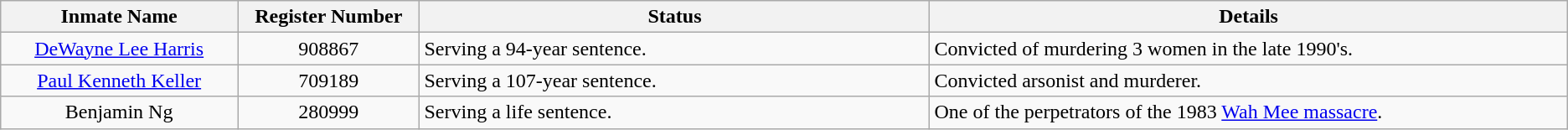<table class="wikitable sortable">
<tr>
<th width=13%>Inmate Name</th>
<th width=10%>Register Number</th>
<th width=28%>Status</th>
<th width=35%>Details</th>
</tr>
<tr>
<td style="text-align:center;"><a href='#'>DeWayne Lee Harris</a></td>
<td style="text-align:center;">908867</td>
<td>Serving a 94-year sentence.</td>
<td>Convicted of murdering 3 women in the late 1990's.</td>
</tr>
<tr>
<td style="text-align:center;"><a href='#'>Paul Kenneth Keller</a></td>
<td style="text-align:center;">709189</td>
<td>Serving a 107-year sentence.</td>
<td>Convicted arsonist and murderer.</td>
</tr>
<tr>
<td style="text-align:center;">Benjamin Ng</td>
<td style="text-align:center;">280999</td>
<td>Serving a life sentence.</td>
<td>One of the perpetrators of the 1983 <a href='#'>Wah Mee massacre</a>.</td>
</tr>
</table>
